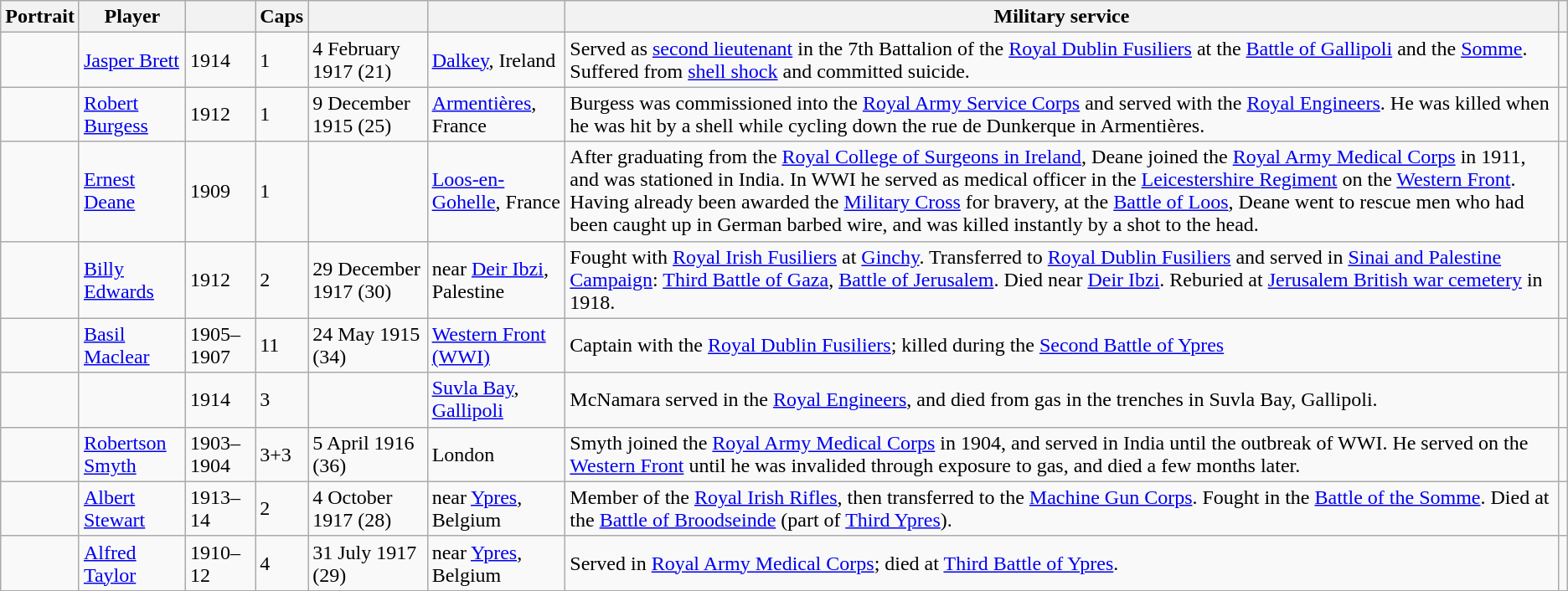<table class="wikitable">
<tr>
<th>Portrait</th>
<th>Player</th>
<th></th>
<th>Caps</th>
<th></th>
<th></th>
<th>Military service</th>
<th></th>
</tr>
<tr>
<td></td>
<td><a href='#'>Jasper Brett</a></td>
<td>1914</td>
<td>1</td>
<td>4 February 1917 (21)</td>
<td><a href='#'>Dalkey</a>, Ireland</td>
<td>Served as <a href='#'>second lieutenant</a> in the 7th Battalion of the <a href='#'>Royal Dublin Fusiliers</a> at the <a href='#'>Battle of Gallipoli</a> and the <a href='#'>Somme</a>. Suffered from <a href='#'>shell shock</a> and committed suicide.</td>
<td></td>
</tr>
<tr>
<td></td>
<td><a href='#'>Robert Burgess</a></td>
<td>1912</td>
<td>1</td>
<td>9 December 1915 (25)</td>
<td><a href='#'>Armentières</a>, France</td>
<td>Burgess was commissioned into the <a href='#'>Royal Army Service Corps</a> and served with the <a href='#'>Royal Engineers</a>. He was killed when he was hit by a shell while cycling down the rue de Dunkerque in Armentières.</td>
<td></td>
</tr>
<tr>
<td></td>
<td><a href='#'>Ernest Deane</a> </td>
<td>1909</td>
<td>1</td>
<td></td>
<td><a href='#'>Loos-en-Gohelle</a>, France</td>
<td>After graduating from the <a href='#'>Royal College of Surgeons in Ireland</a>, Deane joined the <a href='#'>Royal Army Medical Corps</a> in 1911, and was stationed in India. In WWI he served as medical officer in the <a href='#'>Leicestershire Regiment</a> on the <a href='#'>Western Front</a>. Having already been awarded the <a href='#'>Military Cross</a> for bravery, at the <a href='#'>Battle of Loos</a>, Deane went to rescue men who had been caught up in German barbed wire, and was killed instantly by a shot to the head.</td>
<td></td>
</tr>
<tr>
<td></td>
<td><a href='#'>Billy Edwards</a></td>
<td>1912</td>
<td>2</td>
<td>29 December 1917 (30)</td>
<td>near <a href='#'>Deir Ibzi</a>, Palestine</td>
<td>Fought with <a href='#'>Royal Irish Fusiliers</a> at <a href='#'>Ginchy</a>. Transferred to <a href='#'>Royal Dublin Fusiliers</a> and served in <a href='#'>Sinai and Palestine Campaign</a>: <a href='#'>Third Battle of Gaza</a>, <a href='#'>Battle of Jerusalem</a>. Died near <a href='#'>Deir Ibzi</a>. Reburied at <a href='#'>Jerusalem British war cemetery</a> in 1918.</td>
<td></td>
</tr>
<tr>
<td></td>
<td><a href='#'>Basil Maclear</a></td>
<td>1905–1907</td>
<td>11</td>
<td>24 May 1915 (34)</td>
<td><a href='#'>Western Front (WWI)</a></td>
<td>Captain with the <a href='#'>Royal Dublin Fusiliers</a>; killed during the <a href='#'>Second Battle of Ypres</a></td>
<td></td>
</tr>
<tr>
<td></td>
<td></td>
<td>1914</td>
<td>3</td>
<td></td>
<td><a href='#'>Suvla Bay</a>, <a href='#'>Gallipoli</a></td>
<td>McNamara served in the <a href='#'>Royal Engineers</a>, and died from gas in the trenches in Suvla Bay, Gallipoli.</td>
<td></td>
</tr>
<tr>
<td></td>
<td><a href='#'>Robertson Smyth</a></td>
<td>1903–1904</td>
<td>3+3</td>
<td>5 April 1916 (36)</td>
<td>London</td>
<td>Smyth joined the <a href='#'>Royal Army Medical Corps</a> in 1904, and served in India until the outbreak of WWI. He served on the <a href='#'>Western Front</a> until he was invalided through exposure to gas, and died a few months later.</td>
<td></td>
</tr>
<tr>
<td></td>
<td><a href='#'>Albert Stewart</a> </td>
<td>1913–14</td>
<td>2</td>
<td>4 October 1917 (28)</td>
<td>near <a href='#'>Ypres</a>, Belgium</td>
<td>Member of the <a href='#'>Royal Irish Rifles</a>, then transferred to the <a href='#'>Machine Gun Corps</a>. Fought in the <a href='#'>Battle of the Somme</a>. Died at the <a href='#'>Battle of Broodseinde</a> (part of <a href='#'>Third Ypres</a>).</td>
<td></td>
</tr>
<tr>
<td></td>
<td><a href='#'>Alfred Taylor</a></td>
<td>1910–12</td>
<td>4</td>
<td>31 July 1917 (29)</td>
<td>near <a href='#'>Ypres</a>, Belgium</td>
<td>Served in <a href='#'>Royal Army Medical Corps</a>; died at <a href='#'>Third Battle of Ypres</a>.</td>
<td></td>
</tr>
</table>
